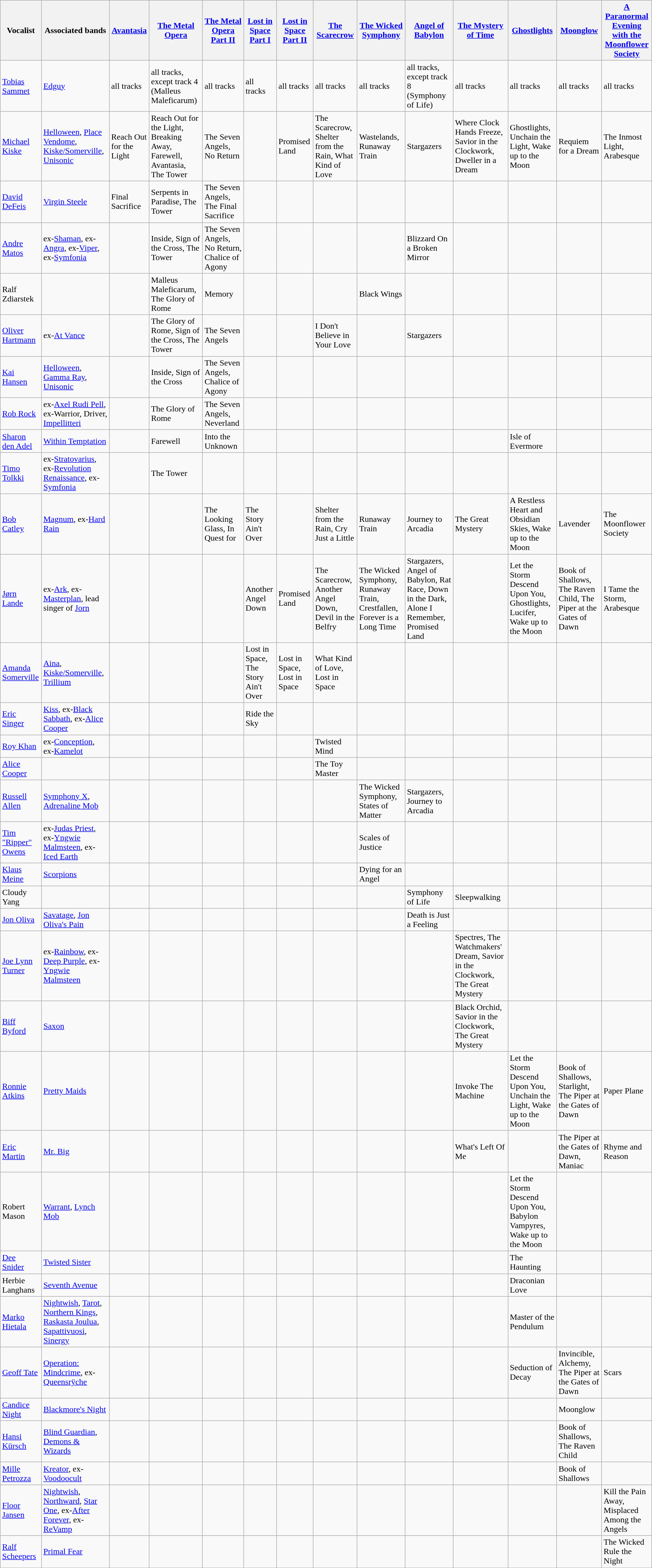<table class="wikitable">
<tr>
<th>Vocalist</th>
<th>Associated bands</th>
<th><a href='#'>Avantasia</a></th>
<th><a href='#'>The Metal Opera</a></th>
<th><a href='#'>The Metal Opera Part II</a></th>
<th><a href='#'>Lost in Space Part I</a></th>
<th><a href='#'>Lost in Space Part II</a></th>
<th><a href='#'>The Scarecrow</a></th>
<th><a href='#'>The Wicked Symphony</a></th>
<th><a href='#'>Angel of Babylon</a></th>
<th><a href='#'>The Mystery of Time</a></th>
<th><a href='#'>Ghostlights</a></th>
<th><a href='#'>Moonglow</a></th>
<th><a href='#'>A Paranormal Evening with the Moonflower Society</a></th>
</tr>
<tr>
<td><a href='#'>Tobias Sammet</a></td>
<td><a href='#'>Edguy</a></td>
<td>all tracks</td>
<td>all tracks, except track 4 (Malleus Maleficarum)</td>
<td>all tracks</td>
<td>all tracks</td>
<td>all tracks</td>
<td>all tracks</td>
<td>all tracks</td>
<td>all tracks, except track 8 (Symphony of Life)</td>
<td>all tracks</td>
<td>all tracks</td>
<td>all tracks</td>
<td>all tracks</td>
</tr>
<tr>
<td><a href='#'>Michael Kiske</a></td>
<td><a href='#'>Helloween</a>, <a href='#'>Place Vendome</a>, <a href='#'>Kiske/Somerville</a>, <a href='#'>Unisonic</a></td>
<td>Reach Out for the Light</td>
<td>Reach Out for the Light, Breaking Away, Farewell, Avantasia, The Tower</td>
<td>The Seven Angels, No Return</td>
<td></td>
<td>Promised Land</td>
<td>The Scarecrow, Shelter from the Rain, What Kind of Love</td>
<td>Wastelands, Runaway Train</td>
<td>Stargazers</td>
<td>Where Clock Hands Freeze, Savior in the Clockwork, Dweller in a Dream</td>
<td>Ghostlights, Unchain the Light, Wake up to the Moon</td>
<td>Requiem for a Dream</td>
<td>The Inmost Light, Arabesque</td>
</tr>
<tr>
<td><a href='#'>David DeFeis</a></td>
<td><a href='#'>Virgin Steele</a></td>
<td>Final Sacrifice</td>
<td>Serpents in Paradise, The Tower</td>
<td>The Seven Angels, The Final Sacrifice</td>
<td></td>
<td></td>
<td></td>
<td></td>
<td></td>
<td></td>
<td></td>
<td></td>
<td></td>
</tr>
<tr>
<td><a href='#'>Andre Matos</a></td>
<td>ex-<a href='#'>Shaman</a>, ex-<a href='#'>Angra</a>, ex-<a href='#'>Viper</a>, ex-<a href='#'>Symfonia</a></td>
<td></td>
<td>Inside, Sign of the Cross, The Tower</td>
<td>The Seven Angels, No Return, Chalice of Agony</td>
<td></td>
<td></td>
<td></td>
<td></td>
<td>Blizzard On a Broken Mirror</td>
<td></td>
<td></td>
<td></td>
<td></td>
</tr>
<tr>
<td>Ralf Zdiarstek</td>
<td></td>
<td></td>
<td>Malleus Maleficarum, The Glory of Rome</td>
<td>Memory</td>
<td></td>
<td></td>
<td></td>
<td>Black Wings</td>
<td></td>
<td></td>
<td></td>
<td></td>
<td></td>
</tr>
<tr>
<td><a href='#'>Oliver Hartmann</a></td>
<td>ex-<a href='#'>At Vance</a></td>
<td></td>
<td>The Glory of Rome, Sign of the Cross, The Tower</td>
<td>The Seven Angels</td>
<td></td>
<td></td>
<td>I Don't Believe in Your Love</td>
<td></td>
<td>Stargazers</td>
<td></td>
<td></td>
<td></td>
<td></td>
</tr>
<tr>
<td><a href='#'>Kai Hansen</a></td>
<td><a href='#'>Helloween</a>, <a href='#'>Gamma Ray</a>, <a href='#'>Unisonic</a></td>
<td></td>
<td>Inside, Sign of the Cross</td>
<td>The Seven Angels, Chalice of Agony</td>
<td></td>
<td></td>
<td></td>
<td></td>
<td></td>
<td></td>
<td></td>
<td></td>
<td></td>
</tr>
<tr>
<td><a href='#'>Rob Rock</a></td>
<td>ex-<a href='#'>Axel Rudi Pell</a>, ex-Warrior, Driver, <a href='#'>Impellitteri</a></td>
<td></td>
<td>The Glory of Rome</td>
<td>The Seven Angels, Neverland</td>
<td></td>
<td></td>
<td></td>
<td></td>
<td></td>
<td></td>
<td></td>
<td></td>
<td></td>
</tr>
<tr>
<td><a href='#'>Sharon den Adel</a></td>
<td><a href='#'>Within Temptation</a></td>
<td></td>
<td>Farewell</td>
<td>Into the Unknown</td>
<td></td>
<td></td>
<td></td>
<td></td>
<td></td>
<td></td>
<td>Isle of Evermore</td>
<td></td>
<td></td>
</tr>
<tr>
<td><a href='#'>Timo Tolkki</a></td>
<td>ex-<a href='#'>Stratovarius</a>, ex-<a href='#'>Revolution Renaissance</a>, ex-<a href='#'>Symfonia</a></td>
<td></td>
<td>The Tower</td>
<td></td>
<td></td>
<td></td>
<td></td>
<td></td>
<td></td>
<td></td>
<td></td>
<td></td>
<td></td>
</tr>
<tr>
<td><a href='#'>Bob Catley</a></td>
<td><a href='#'>Magnum</a>, ex-<a href='#'>Hard Rain</a></td>
<td></td>
<td></td>
<td>The Looking Glass, In Quest for</td>
<td>The Story Ain't Over</td>
<td></td>
<td>Shelter from the Rain, Cry Just a Little</td>
<td>Runaway Train</td>
<td>Journey to Arcadia</td>
<td>The Great Mystery</td>
<td>A Restless Heart and Obsidian Skies, Wake up to the Moon</td>
<td>Lavender</td>
<td>The Moonflower Society</td>
</tr>
<tr>
<td><a href='#'>Jørn Lande</a></td>
<td>ex-<a href='#'>Ark</a>, ex-<a href='#'>Masterplan</a>, lead singer of <a href='#'>Jorn</a></td>
<td></td>
<td></td>
<td></td>
<td>Another Angel Down</td>
<td>Promised Land</td>
<td>The Scarecrow, Another Angel Down, Devil in the Belfry</td>
<td>The Wicked Symphony, Runaway Train, Crestfallen, Forever is a Long Time</td>
<td>Stargazers, Angel of Babylon, Rat Race, Down in the Dark, Alone I Remember, Promised Land</td>
<td></td>
<td>Let the Storm Descend Upon You, Ghostlights, Lucifer, Wake up to the Moon</td>
<td>Book of Shallows, The Raven Child, The Piper at the Gates of Dawn</td>
<td>I Tame the Storm, Arabesque</td>
</tr>
<tr>
<td><a href='#'>Amanda Somerville</a></td>
<td><a href='#'>Aina</a>, <a href='#'>Kiske/Somerville</a>, <a href='#'>Trillium</a></td>
<td></td>
<td></td>
<td></td>
<td>Lost in Space, The Story Ain't Over</td>
<td>Lost in Space, Lost in Space</td>
<td>What Kind of Love, Lost in Space</td>
<td></td>
<td></td>
<td></td>
<td></td>
<td></td>
<td></td>
</tr>
<tr>
<td><a href='#'>Eric Singer</a></td>
<td><a href='#'>Kiss</a>, ex-<a href='#'>Black Sabbath</a>, ex-<a href='#'>Alice Cooper</a></td>
<td></td>
<td></td>
<td></td>
<td>Ride the Sky</td>
<td></td>
<td></td>
<td></td>
<td></td>
<td></td>
<td></td>
<td></td>
<td></td>
</tr>
<tr>
<td><a href='#'>Roy Khan</a></td>
<td>ex-<a href='#'>Conception</a>, ex-<a href='#'>Kamelot</a></td>
<td></td>
<td></td>
<td></td>
<td></td>
<td></td>
<td>Twisted Mind</td>
<td></td>
<td></td>
<td></td>
<td></td>
<td></td>
<td></td>
</tr>
<tr>
<td><a href='#'>Alice Cooper</a></td>
<td></td>
<td></td>
<td></td>
<td></td>
<td></td>
<td></td>
<td>The Toy Master</td>
<td></td>
<td></td>
<td></td>
<td></td>
<td></td>
</tr>
<tr>
<td><a href='#'>Russell Allen</a></td>
<td><a href='#'>Symphony X</a>, <a href='#'>Adrenaline Mob</a></td>
<td></td>
<td></td>
<td></td>
<td></td>
<td></td>
<td></td>
<td>The Wicked Symphony, States of Matter</td>
<td>Stargazers, Journey to Arcadia</td>
<td></td>
<td></td>
<td></td>
<td></td>
</tr>
<tr>
<td><a href='#'>Tim "Ripper" Owens</a></td>
<td>ex-<a href='#'>Judas Priest</a>, ex-<a href='#'>Yngwie Malmsteen</a>, ex-<a href='#'>Iced Earth</a></td>
<td></td>
<td></td>
<td></td>
<td></td>
<td></td>
<td></td>
<td>Scales of Justice</td>
<td></td>
<td></td>
<td></td>
<td></td>
<td></td>
</tr>
<tr>
<td><a href='#'>Klaus Meine</a></td>
<td><a href='#'>Scorpions</a></td>
<td></td>
<td></td>
<td></td>
<td></td>
<td></td>
<td></td>
<td>Dying for an Angel</td>
<td></td>
<td></td>
<td></td>
<td></td>
<td></td>
</tr>
<tr>
<td>Cloudy Yang</td>
<td></td>
<td></td>
<td></td>
<td></td>
<td></td>
<td></td>
<td></td>
<td></td>
<td>Symphony of Life</td>
<td>Sleepwalking</td>
<td></td>
<td></td>
<td></td>
</tr>
<tr>
<td><a href='#'>Jon Oliva</a></td>
<td><a href='#'>Savatage</a>, <a href='#'>Jon Oliva's Pain</a></td>
<td></td>
<td></td>
<td></td>
<td></td>
<td></td>
<td></td>
<td></td>
<td>Death is Just a Feeling</td>
<td></td>
<td></td>
<td></td>
<td></td>
</tr>
<tr>
<td><a href='#'>Joe Lynn Turner</a></td>
<td>ex-<a href='#'>Rainbow</a>, ex-<a href='#'>Deep Purple</a>, ex-<a href='#'>Yngwie Malmsteen</a></td>
<td></td>
<td></td>
<td></td>
<td></td>
<td></td>
<td></td>
<td></td>
<td></td>
<td>Spectres, The Watchmakers' Dream, Savior in the Clockwork, The Great Mystery</td>
<td></td>
<td></td>
<td></td>
</tr>
<tr>
<td><a href='#'>Biff Byford</a></td>
<td><a href='#'>Saxon</a></td>
<td></td>
<td></td>
<td></td>
<td></td>
<td></td>
<td></td>
<td></td>
<td></td>
<td>Black Orchid, Savior in the Clockwork, The Great Mystery</td>
<td></td>
<td></td>
<td></td>
</tr>
<tr>
<td><a href='#'>Ronnie Atkins</a></td>
<td><a href='#'>Pretty Maids</a></td>
<td></td>
<td></td>
<td></td>
<td></td>
<td></td>
<td></td>
<td></td>
<td></td>
<td>Invoke The Machine</td>
<td>Let the Storm Descend Upon You, Unchain the Light, Wake up to the Moon</td>
<td>Book of Shallows, Starlight, The Piper at the Gates of Dawn</td>
<td>Paper Plane</td>
</tr>
<tr>
<td><a href='#'>Eric Martin</a></td>
<td><a href='#'>Mr. Big</a></td>
<td></td>
<td></td>
<td></td>
<td></td>
<td></td>
<td></td>
<td></td>
<td></td>
<td>What's Left Of Me</td>
<td></td>
<td>The Piper at the Gates of Dawn, Maniac</td>
<td>Rhyme and Reason</td>
</tr>
<tr>
<td>Robert Mason</td>
<td><a href='#'>Warrant</a>, <a href='#'>Lynch Mob</a></td>
<td></td>
<td></td>
<td></td>
<td></td>
<td></td>
<td></td>
<td></td>
<td></td>
<td></td>
<td>Let the Storm Descend Upon You, Babylon Vampyres, Wake up to the Moon</td>
<td></td>
<td></td>
</tr>
<tr>
<td><a href='#'>Dee Snider</a></td>
<td><a href='#'>Twisted Sister</a></td>
<td></td>
<td></td>
<td></td>
<td></td>
<td></td>
<td></td>
<td></td>
<td></td>
<td></td>
<td>The Haunting</td>
<td></td>
<td></td>
</tr>
<tr>
<td>Herbie Langhans</td>
<td><a href='#'>Seventh Avenue</a></td>
<td></td>
<td></td>
<td></td>
<td></td>
<td></td>
<td></td>
<td></td>
<td></td>
<td></td>
<td>Draconian Love</td>
<td></td>
<td></td>
</tr>
<tr>
<td><a href='#'>Marko Hietala</a></td>
<td><a href='#'>Nightwish</a>, <a href='#'>Tarot</a>, <a href='#'>Northern Kings</a>, <a href='#'>Raskasta Joulua</a>, <a href='#'>Sapattivuosi</a>, <a href='#'>Sinergy</a></td>
<td></td>
<td></td>
<td></td>
<td></td>
<td></td>
<td></td>
<td></td>
<td></td>
<td></td>
<td>Master of the Pendulum</td>
<td></td>
<td></td>
</tr>
<tr>
<td><a href='#'>Geoff Tate</a></td>
<td><a href='#'>Operation: Mindcrime</a>, ex-<a href='#'>Queensrÿche</a></td>
<td></td>
<td></td>
<td></td>
<td></td>
<td></td>
<td></td>
<td></td>
<td></td>
<td></td>
<td>Seduction of Decay</td>
<td>Invincible, Alchemy, The Piper at the Gates of Dawn</td>
<td>Scars</td>
</tr>
<tr>
<td><a href='#'>Candice Night</a></td>
<td><a href='#'>Blackmore's Night</a></td>
<td></td>
<td></td>
<td></td>
<td></td>
<td></td>
<td></td>
<td></td>
<td></td>
<td></td>
<td></td>
<td>Moonglow</td>
<td></td>
</tr>
<tr>
<td><a href='#'>Hansi Kürsch</a></td>
<td><a href='#'>Blind Guardian</a>, <a href='#'>Demons & Wizards</a></td>
<td></td>
<td></td>
<td></td>
<td></td>
<td></td>
<td></td>
<td></td>
<td></td>
<td></td>
<td></td>
<td>Book of Shallows, The Raven Child</td>
<td></td>
</tr>
<tr>
<td><a href='#'>Mille Petrozza</a></td>
<td><a href='#'>Kreator</a>, ex-<a href='#'>Voodoocult</a></td>
<td></td>
<td></td>
<td></td>
<td></td>
<td></td>
<td></td>
<td></td>
<td></td>
<td></td>
<td></td>
<td>Book of Shallows</td>
<td></td>
</tr>
<tr>
<td><a href='#'>Floor Jansen</a></td>
<td><a href='#'>Nightwish</a>, <a href='#'>Northward</a>, <a href='#'>Star One</a>, ex-<a href='#'>After Forever</a>, ex-<a href='#'>ReVamp</a></td>
<td></td>
<td></td>
<td></td>
<td></td>
<td></td>
<td></td>
<td></td>
<td></td>
<td></td>
<td></td>
<td></td>
<td>Kill the Pain Away, Misplaced Among the Angels</td>
</tr>
<tr>
<td><a href='#'>Ralf Scheepers</a></td>
<td><a href='#'>Primal Fear</a></td>
<td></td>
<td></td>
<td></td>
<td></td>
<td></td>
<td></td>
<td></td>
<td></td>
<td></td>
<td></td>
<td></td>
<td>The Wicked Rule the Night</td>
</tr>
</table>
